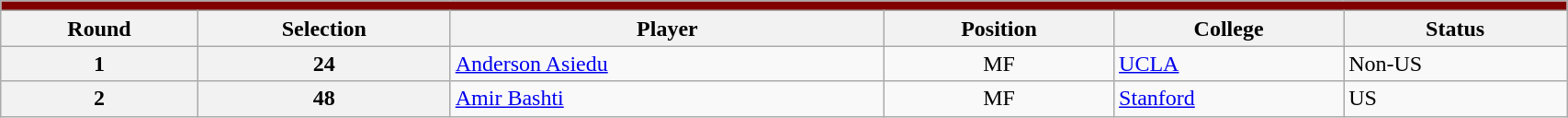<table class="wikitable sortable" style="width:90%; text-align:center; font-size:100%; text-align:left">
<tr style="border-spacing: 2px; border: 2px white;">
<td align="center" bgcolor="#800000" colspan="6" color="#fff;" border="#E32526"><strong></strong></td>
</tr>
<tr>
<th>Round</th>
<th>Selection</th>
<th>Player</th>
<th>Position</th>
<th>College</th>
<th>Status</th>
</tr>
<tr>
<th>1</th>
<th>24</th>
<td> <a href='#'>Anderson Asiedu</a></td>
<td align=center>MF</td>
<td><a href='#'>UCLA</a></td>
<td>Non-US</td>
</tr>
<tr>
<th>2</th>
<th>48</th>
<td> <a href='#'>Amir Bashti</a></td>
<td align=center>MF</td>
<td><a href='#'>Stanford</a></td>
<td>US</td>
</tr>
</table>
